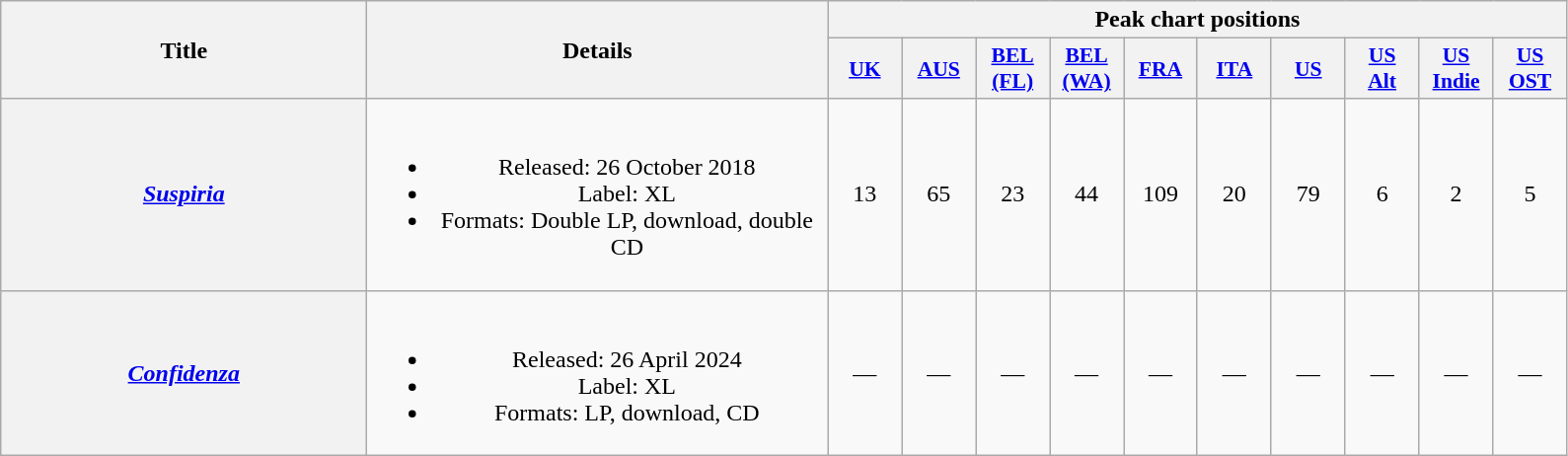<table class="wikitable plainrowheaders" style="text-align:center;">
<tr>
<th scope="col" rowspan="2" style="width:15em;">Title</th>
<th scope="col" rowspan="2" style="width:19em;">Details</th>
<th scope="col" colspan="10">Peak chart positions</th>
</tr>
<tr>
<th scope="col" style="width:3em;font-size:90%;"><a href='#'>UK</a><br></th>
<th scope="col" style="width:3em;font-size:90%;"><a href='#'>AUS</a><br></th>
<th scope="col" style="width:3em;font-size:90%;"><a href='#'>BEL (FL)</a><br></th>
<th scope="col" style="width:3em;font-size:90%;"><a href='#'>BEL (WA)</a><br></th>
<th scope="col" style="width:3em;font-size:90%;"><a href='#'>FRA</a><br></th>
<th scope="col" style="width:3em;font-size:90%;"><a href='#'>ITA</a><br></th>
<th scope="col" style="width:3em;font-size:90%;"><a href='#'>US</a><br></th>
<th scope="col" style="width:3em;font-size:90%;"><a href='#'>US<br>Alt</a><br></th>
<th scope="col" style="width:3em;font-size:90%;"><a href='#'>US<br>Indie</a><br></th>
<th scope="col" style="width:3em;font-size:90%;"><a href='#'>US<br>OST</a><br></th>
</tr>
<tr>
<th scope="row"><em><a href='#'>Suspiria</a></em></th>
<td><br><ul><li>Released: 26 October 2018</li><li>Label: XL</li><li>Formats: Double LP, download, double CD</li></ul></td>
<td>13</td>
<td>65</td>
<td>23</td>
<td>44</td>
<td>109</td>
<td>20</td>
<td>79</td>
<td>6</td>
<td>2</td>
<td>5</td>
</tr>
<tr>
<th scope="row"><em><a href='#'>Confidenza</a></em></th>
<td><br><ul><li>Released: 26 April 2024</li><li>Label: XL</li><li>Formats: LP, download, CD</li></ul></td>
<td>—</td>
<td>—</td>
<td>—</td>
<td>—</td>
<td>—</td>
<td>—</td>
<td>—</td>
<td>—</td>
<td>—</td>
<td>—</td>
</tr>
</table>
